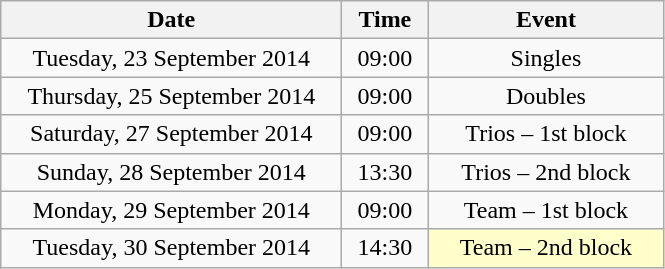<table class = "wikitable" style="text-align:center;">
<tr>
<th width=220>Date</th>
<th width=50>Time</th>
<th width=150>Event</th>
</tr>
<tr>
<td>Tuesday, 23 September 2014</td>
<td>09:00</td>
<td>Singles</td>
</tr>
<tr>
<td>Thursday, 25 September 2014</td>
<td>09:00</td>
<td>Doubles</td>
</tr>
<tr>
<td>Saturday, 27 September 2014</td>
<td>09:00</td>
<td>Trios – 1st block</td>
</tr>
<tr>
<td>Sunday, 28 September 2014</td>
<td>13:30</td>
<td>Trios – 2nd block</td>
</tr>
<tr>
<td>Monday, 29 September 2014</td>
<td>09:00</td>
<td>Team – 1st block</td>
</tr>
<tr>
<td>Tuesday, 30 September 2014</td>
<td>14:30</td>
<td bgcolor=ffffcc>Team – 2nd block</td>
</tr>
</table>
